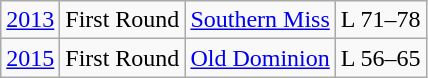<table class="wikitable" style="text-align:center">
<tr>
<td><a href='#'>2013</a></td>
<td>First Round</td>
<td><a href='#'>Southern Miss</a></td>
<td>L 71–78</td>
</tr>
<tr>
<td><a href='#'>2015</a></td>
<td>First Round</td>
<td><a href='#'>Old Dominion</a></td>
<td>L 56–65</td>
</tr>
</table>
